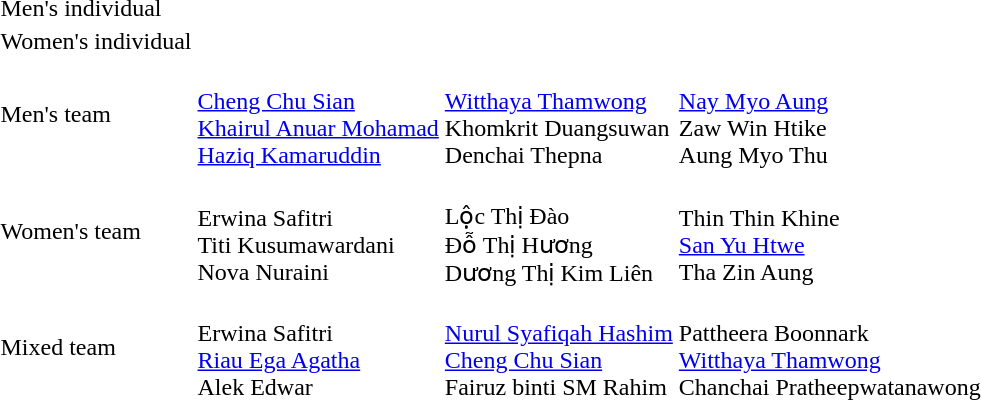<table>
<tr>
<td>Men's individual</td>
<td></td>
<td nowrap=true></td>
<td></td>
</tr>
<tr>
<td>Women's individual</td>
<td></td>
<td></td>
<td></td>
</tr>
<tr>
<td>Men's team</td>
<td><br><a href='#'>Cheng Chu Sian</a><br><a href='#'>Khairul Anuar Mohamad</a><br><a href='#'>Haziq Kamaruddin</a></td>
<td><br><a href='#'>Witthaya Thamwong</a><br>Khomkrit Duangsuwan<br>Denchai Thepna</td>
<td><br><a href='#'>Nay Myo Aung</a><br>Zaw Win Htike<br>Aung Myo Thu</td>
</tr>
<tr>
<td>Women's team</td>
<td><br>Erwina Safitri<br>Titi Kusumawardani<br>Nova Nuraini</td>
<td><br>Lộc Thị Đào<br>Đỗ Thị Hương<br>Dương Thị Kim Liên</td>
<td><br>Thin Thin Khine<br><a href='#'>San Yu Htwe</a><br>Tha Zin Aung</td>
</tr>
<tr>
<td>Mixed team</td>
<td nowrap=true><br>Erwina Safitri<br><a href='#'>Riau Ega Agatha</a><br>Alek Edwar</td>
<td><br><a href='#'>Nurul Syafiqah Hashim</a><br><a href='#'>Cheng Chu Sian</a><br>Fairuz binti SM Rahim</td>
<td nowrap=true><br>Pattheera Boonnark<br><a href='#'>Witthaya Thamwong</a><br>Chanchai Pratheepwatanawong</td>
</tr>
</table>
